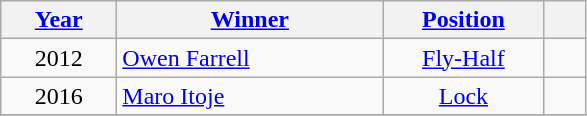<table class="wikitable sticky-header">
<tr>
<th width=70><a href='#'>Year</a></th>
<th width=170><a href='#'>Winner</a></th>
<th width=100><a href='#'>Position</a></th>
<th width=20></th>
</tr>
<tr>
<td align=center>2012</td>
<td> <a href='#'>Owen Farrell</a></td>
<td align=center><a href='#'>Fly-Half</a></td>
<td align=center></td>
</tr>
<tr>
<td align=center>2016</td>
<td> <a href='#'>Maro Itoje</a></td>
<td align=center><a href='#'>Lock</a></td>
<td align=center></td>
</tr>
<tr>
</tr>
</table>
